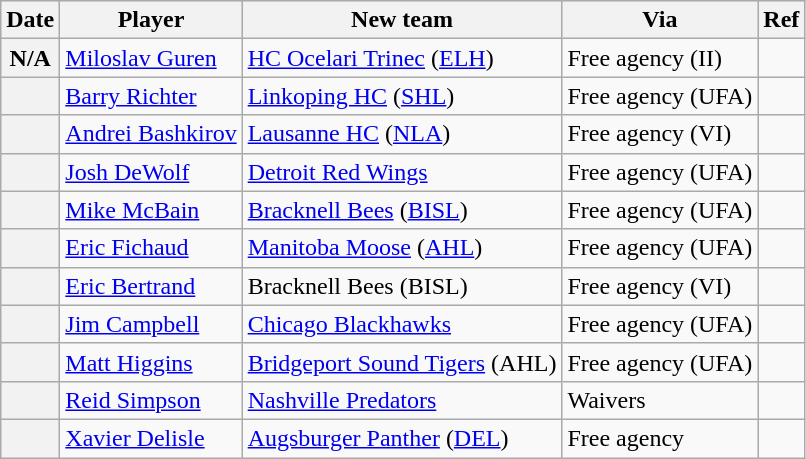<table class="wikitable plainrowheaders">
<tr style="background:#ddd; text-align:center;">
<th>Date</th>
<th>Player</th>
<th>New team</th>
<th>Via</th>
<th>Ref</th>
</tr>
<tr>
<th scope="row">N/A</th>
<td><a href='#'>Miloslav Guren</a></td>
<td><a href='#'>HC Ocelari Trinec</a> (<a href='#'>ELH</a>)</td>
<td>Free agency (II)</td>
<td></td>
</tr>
<tr>
<th scope="row"></th>
<td><a href='#'>Barry Richter</a></td>
<td><a href='#'>Linkoping HC</a> (<a href='#'>SHL</a>)</td>
<td>Free agency (UFA)</td>
<td></td>
</tr>
<tr>
<th scope="row"></th>
<td><a href='#'>Andrei Bashkirov</a></td>
<td><a href='#'>Lausanne HC</a> (<a href='#'>NLA</a>)</td>
<td>Free agency (VI)</td>
<td></td>
</tr>
<tr>
<th scope="row"></th>
<td><a href='#'>Josh DeWolf</a></td>
<td><a href='#'>Detroit Red Wings</a></td>
<td>Free agency (UFA)</td>
<td></td>
</tr>
<tr>
<th scope="row"></th>
<td><a href='#'>Mike McBain</a></td>
<td><a href='#'>Bracknell Bees</a> (<a href='#'>BISL</a>)</td>
<td>Free agency (UFA)</td>
<td></td>
</tr>
<tr>
<th scope="row"></th>
<td><a href='#'>Eric Fichaud</a></td>
<td><a href='#'>Manitoba Moose</a> (<a href='#'>AHL</a>)</td>
<td>Free agency (UFA)</td>
<td></td>
</tr>
<tr>
<th scope="row"></th>
<td><a href='#'>Eric Bertrand</a></td>
<td>Bracknell Bees (BISL)</td>
<td>Free agency (VI)</td>
<td></td>
</tr>
<tr>
<th scope="row"></th>
<td><a href='#'>Jim Campbell</a></td>
<td><a href='#'>Chicago Blackhawks</a></td>
<td>Free agency (UFA)</td>
<td></td>
</tr>
<tr>
<th scope="row"></th>
<td><a href='#'>Matt Higgins</a></td>
<td><a href='#'>Bridgeport Sound Tigers</a> (AHL)</td>
<td>Free agency (UFA)</td>
<td></td>
</tr>
<tr>
<th scope="row"></th>
<td><a href='#'>Reid Simpson</a></td>
<td><a href='#'>Nashville Predators</a></td>
<td>Waivers</td>
<td></td>
</tr>
<tr>
<th scope="row"></th>
<td><a href='#'>Xavier Delisle</a></td>
<td><a href='#'>Augsburger Panther</a> (<a href='#'>DEL</a>)</td>
<td>Free agency</td>
<td></td>
</tr>
</table>
